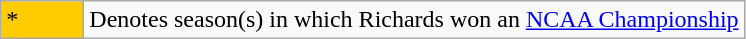<table class="wikitable">
<tr>
<td style="background:#ffcc00; width:3em;">*</td>
<td>Denotes season(s) in which Richards won an <a href='#'>NCAA Championship</a></td>
</tr>
</table>
